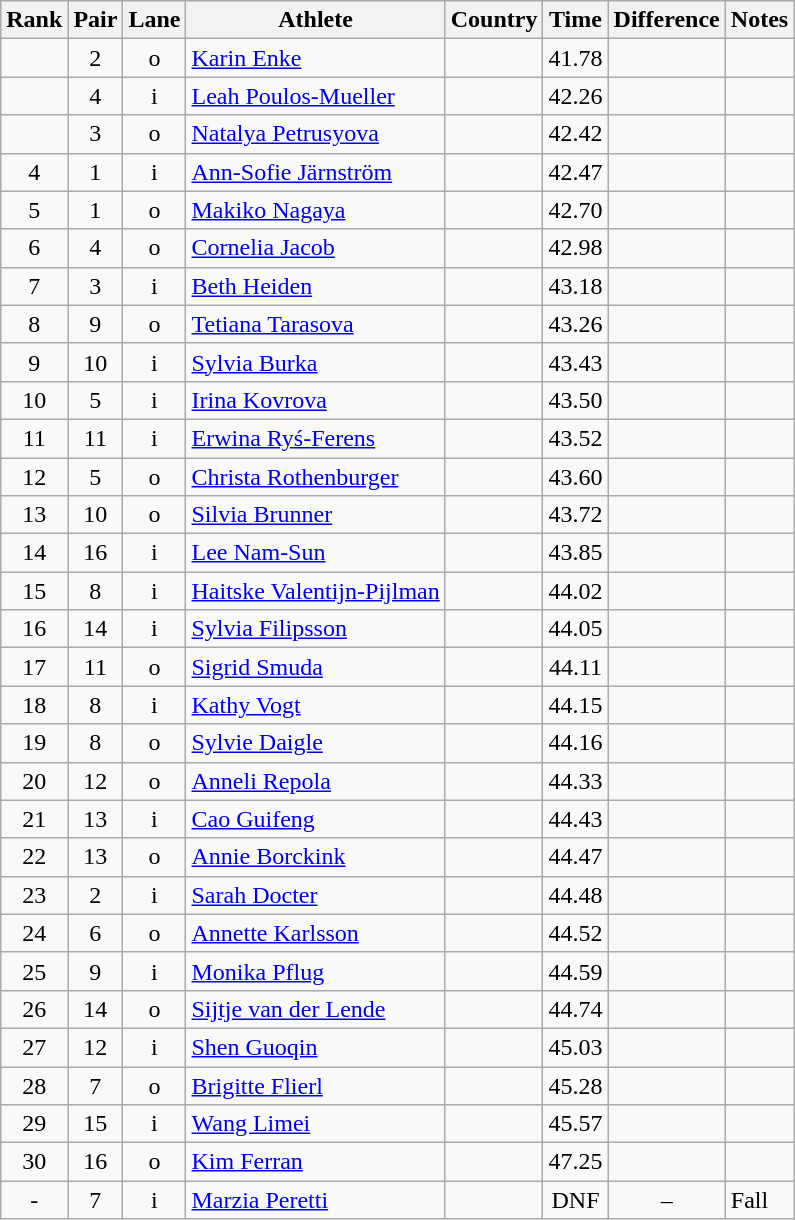<table class="wikitable sortable" style="text-align:center">
<tr>
<th>Rank</th>
<th>Pair</th>
<th>Lane</th>
<th>Athlete</th>
<th>Country</th>
<th>Time</th>
<th>Difference</th>
<th>Notes</th>
</tr>
<tr>
<td></td>
<td>2</td>
<td>o</td>
<td align=left><a href='#'>Karin Enke</a></td>
<td align=left></td>
<td>41.78</td>
<td></td>
<td></td>
</tr>
<tr>
<td></td>
<td>4</td>
<td>i</td>
<td align=left><a href='#'>Leah Poulos-Mueller</a></td>
<td align=left></td>
<td>42.26</td>
<td></td>
<td></td>
</tr>
<tr>
<td></td>
<td>3</td>
<td>o</td>
<td align=left><a href='#'>Natalya Petrusyova</a></td>
<td align=left></td>
<td>42.42</td>
<td></td>
<td></td>
</tr>
<tr>
<td>4</td>
<td>1</td>
<td>i</td>
<td align=left><a href='#'>Ann-Sofie Järnström</a></td>
<td align=left></td>
<td>42.47</td>
<td></td>
<td></td>
</tr>
<tr>
<td>5</td>
<td>1</td>
<td>o</td>
<td align=left><a href='#'>Makiko Nagaya</a></td>
<td align=left></td>
<td>42.70</td>
<td></td>
<td></td>
</tr>
<tr>
<td>6</td>
<td>4</td>
<td>o</td>
<td align=left><a href='#'>Cornelia Jacob</a></td>
<td align=left></td>
<td>42.98</td>
<td></td>
<td></td>
</tr>
<tr>
<td>7</td>
<td>3</td>
<td>i</td>
<td align=left><a href='#'>Beth Heiden</a></td>
<td align=left></td>
<td>43.18</td>
<td></td>
<td></td>
</tr>
<tr>
<td>8</td>
<td>9</td>
<td>o</td>
<td align=left><a href='#'>Tetiana Tarasova</a></td>
<td align=left></td>
<td>43.26</td>
<td></td>
<td></td>
</tr>
<tr>
<td>9</td>
<td>10</td>
<td>i</td>
<td align=left><a href='#'>Sylvia Burka</a></td>
<td align=left></td>
<td>43.43</td>
<td></td>
<td></td>
</tr>
<tr>
<td>10</td>
<td>5</td>
<td>i</td>
<td align=left><a href='#'>Irina Kovrova</a></td>
<td align=left></td>
<td>43.50</td>
<td></td>
<td></td>
</tr>
<tr>
<td>11</td>
<td>11</td>
<td>i</td>
<td align=left><a href='#'>Erwina Ryś-Ferens</a></td>
<td align=left></td>
<td>43.52</td>
<td></td>
<td></td>
</tr>
<tr>
<td>12</td>
<td>5</td>
<td>o</td>
<td align=left><a href='#'>Christa Rothenburger</a></td>
<td align=left></td>
<td>43.60</td>
<td></td>
<td></td>
</tr>
<tr>
<td>13</td>
<td>10</td>
<td>o</td>
<td align=left><a href='#'>Silvia Brunner</a></td>
<td align=left></td>
<td>43.72</td>
<td></td>
<td></td>
</tr>
<tr>
<td>14</td>
<td>16</td>
<td>i</td>
<td align=left><a href='#'>Lee Nam-Sun</a></td>
<td align=left></td>
<td>43.85</td>
<td></td>
<td></td>
</tr>
<tr>
<td>15</td>
<td>8</td>
<td>i</td>
<td align=left><a href='#'>Haitske Valentijn-Pijlman</a></td>
<td align=left></td>
<td>44.02</td>
<td></td>
<td></td>
</tr>
<tr>
<td>16</td>
<td>14</td>
<td>i</td>
<td align=left><a href='#'>Sylvia Filipsson</a></td>
<td align=left></td>
<td>44.05</td>
<td></td>
<td></td>
</tr>
<tr>
<td>17</td>
<td>11</td>
<td>o</td>
<td align=left><a href='#'>Sigrid Smuda</a></td>
<td align=left></td>
<td>44.11</td>
<td></td>
<td></td>
</tr>
<tr>
<td>18</td>
<td>8</td>
<td>i</td>
<td align=left><a href='#'>Kathy Vogt</a></td>
<td align=left></td>
<td>44.15</td>
<td></td>
<td></td>
</tr>
<tr>
<td>19</td>
<td>8</td>
<td>o</td>
<td align=left><a href='#'>Sylvie Daigle</a></td>
<td align=left></td>
<td>44.16</td>
<td></td>
<td></td>
</tr>
<tr>
<td>20</td>
<td>12</td>
<td>o</td>
<td align=left><a href='#'>Anneli Repola</a></td>
<td align=left></td>
<td>44.33</td>
<td></td>
<td></td>
</tr>
<tr>
<td>21</td>
<td>13</td>
<td>i</td>
<td align=left><a href='#'>Cao Guifeng</a></td>
<td align=left></td>
<td>44.43</td>
<td></td>
<td></td>
</tr>
<tr>
<td>22</td>
<td>13</td>
<td>o</td>
<td align=left><a href='#'>Annie Borckink</a></td>
<td align=left></td>
<td>44.47</td>
<td></td>
<td></td>
</tr>
<tr>
<td>23</td>
<td>2</td>
<td>i</td>
<td align=left><a href='#'>Sarah Docter</a></td>
<td align=left></td>
<td>44.48</td>
<td></td>
<td></td>
</tr>
<tr>
<td>24</td>
<td>6</td>
<td>o</td>
<td align=left><a href='#'>Annette Karlsson</a></td>
<td align=left></td>
<td>44.52</td>
<td></td>
<td></td>
</tr>
<tr>
<td>25</td>
<td>9</td>
<td>i</td>
<td align=left><a href='#'>Monika Pflug</a></td>
<td align=left></td>
<td>44.59</td>
<td></td>
<td></td>
</tr>
<tr>
<td>26</td>
<td>14</td>
<td>o</td>
<td align=left><a href='#'>Sijtje van der Lende</a></td>
<td align=left></td>
<td>44.74</td>
<td></td>
<td></td>
</tr>
<tr>
<td>27</td>
<td>12</td>
<td>i</td>
<td align=left><a href='#'>Shen Guoqin</a></td>
<td align=left></td>
<td>45.03</td>
<td></td>
<td></td>
</tr>
<tr>
<td>28</td>
<td>7</td>
<td>o</td>
<td align=left><a href='#'>Brigitte Flierl</a></td>
<td align=left></td>
<td>45.28</td>
<td></td>
<td></td>
</tr>
<tr>
<td>29</td>
<td>15</td>
<td>i</td>
<td align=left><a href='#'>Wang Limei</a></td>
<td align=left></td>
<td>45.57</td>
<td></td>
<td></td>
</tr>
<tr>
<td>30</td>
<td>16</td>
<td>o</td>
<td align=left><a href='#'>Kim Ferran</a></td>
<td align=left></td>
<td>47.25</td>
<td></td>
<td></td>
</tr>
<tr>
<td>-</td>
<td>7</td>
<td>i</td>
<td align=left><a href='#'>Marzia Peretti</a></td>
<td align=left></td>
<td>DNF</td>
<td>–</td>
<td align=left>Fall</td>
</tr>
</table>
